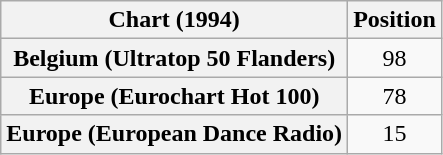<table class="wikitable sortable plainrowheaders" style="text-align:center">
<tr>
<th>Chart (1994)</th>
<th>Position</th>
</tr>
<tr>
<th scope="row">Belgium (Ultratop 50 Flanders)</th>
<td>98</td>
</tr>
<tr>
<th scope="row">Europe (Eurochart Hot 100)</th>
<td>78</td>
</tr>
<tr>
<th scope="row">Europe (European Dance Radio)</th>
<td>15</td>
</tr>
</table>
